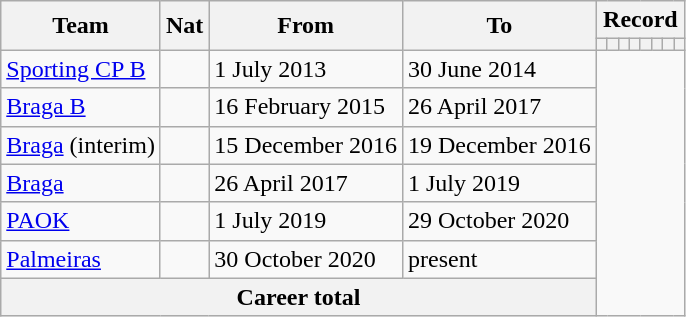<table class="wikitable" style="text-align: center">
<tr>
<th rowspan=2>Team</th>
<th rowspan=2>Nat</th>
<th rowspan=2>From</th>
<th rowspan=2>To</th>
<th colspan="8">Record</th>
</tr>
<tr>
<th></th>
<th></th>
<th></th>
<th></th>
<th></th>
<th></th>
<th></th>
<th></th>
</tr>
<tr>
<td align=left><a href='#'>Sporting CP B</a></td>
<td></td>
<td align=left>1 July 2013</td>
<td align=left>30 June 2014<br></td>
</tr>
<tr>
<td align=left><a href='#'>Braga B</a></td>
<td></td>
<td align=left>16 February 2015</td>
<td align=left>26 April 2017<br></td>
</tr>
<tr>
<td align=left><a href='#'>Braga</a> (interim)</td>
<td></td>
<td align=left>15 December 2016</td>
<td align=left>19 December 2016<br></td>
</tr>
<tr>
<td align=left><a href='#'>Braga</a></td>
<td></td>
<td align=left>26 April 2017</td>
<td align=left>1 July 2019<br></td>
</tr>
<tr>
<td align=left><a href='#'>PAOK</a></td>
<td></td>
<td align=left>1 July 2019</td>
<td align=left>29 October 2020<br></td>
</tr>
<tr>
<td align=left><a href='#'>Palmeiras</a></td>
<td></td>
<td align=left>30 October 2020</td>
<td align=left>present<br></td>
</tr>
<tr>
<th colspan=4>Career total<br></th>
</tr>
</table>
